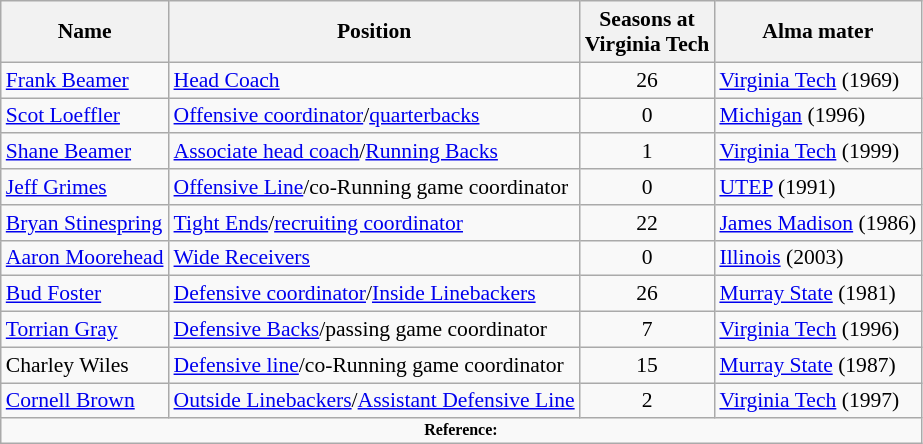<table class="wikitable" border="1" style="font-size:90%;">
<tr>
<th>Name</th>
<th>Position</th>
<th>Seasons at<br>Virginia Tech</th>
<th>Alma mater</th>
</tr>
<tr>
<td><a href='#'>Frank Beamer</a></td>
<td><a href='#'>Head Coach</a></td>
<td align=center>26</td>
<td><a href='#'>Virginia Tech</a> (1969)</td>
</tr>
<tr>
<td><a href='#'>Scot Loeffler</a></td>
<td><a href='#'>Offensive coordinator</a>/<a href='#'>quarterbacks</a></td>
<td align=center>0</td>
<td><a href='#'>Michigan</a> (1996)</td>
</tr>
<tr>
<td><a href='#'>Shane Beamer</a></td>
<td><a href='#'>Associate head coach</a>/<a href='#'>Running Backs</a></td>
<td align=center>1</td>
<td><a href='#'>Virginia Tech</a> (1999)</td>
</tr>
<tr>
<td><a href='#'>Jeff Grimes</a></td>
<td><a href='#'>Offensive Line</a>/co-Running game coordinator</td>
<td align=center>0</td>
<td><a href='#'>UTEP</a> (1991)</td>
</tr>
<tr>
<td><a href='#'>Bryan Stinespring</a></td>
<td><a href='#'>Tight Ends</a>/<a href='#'>recruiting coordinator</a></td>
<td align=center>22</td>
<td><a href='#'>James Madison</a> (1986)</td>
</tr>
<tr>
<td><a href='#'>Aaron Moorehead</a></td>
<td><a href='#'>Wide Receivers</a></td>
<td align=center>0</td>
<td><a href='#'>Illinois</a> (2003)</td>
</tr>
<tr>
<td><a href='#'>Bud Foster</a></td>
<td><a href='#'>Defensive coordinator</a>/<a href='#'>Inside Linebackers</a></td>
<td align=center>26</td>
<td><a href='#'>Murray State</a> (1981)</td>
</tr>
<tr>
<td><a href='#'>Torrian Gray</a></td>
<td><a href='#'>Defensive Backs</a>/passing game coordinator</td>
<td align=center>7</td>
<td><a href='#'>Virginia Tech</a> (1996)</td>
</tr>
<tr>
<td>Charley Wiles</td>
<td><a href='#'>Defensive line</a>/co-Running game coordinator</td>
<td align=center>15</td>
<td><a href='#'>Murray State</a> (1987)</td>
</tr>
<tr>
<td><a href='#'>Cornell Brown</a></td>
<td><a href='#'>Outside Linebackers</a>/<a href='#'>Assistant Defensive Line</a></td>
<td align=center>2</td>
<td><a href='#'>Virginia Tech</a> (1997)</td>
</tr>
<tr>
<td colspan="4" style="font-size: 8pt" align="center"><strong>Reference:</strong></td>
</tr>
</table>
